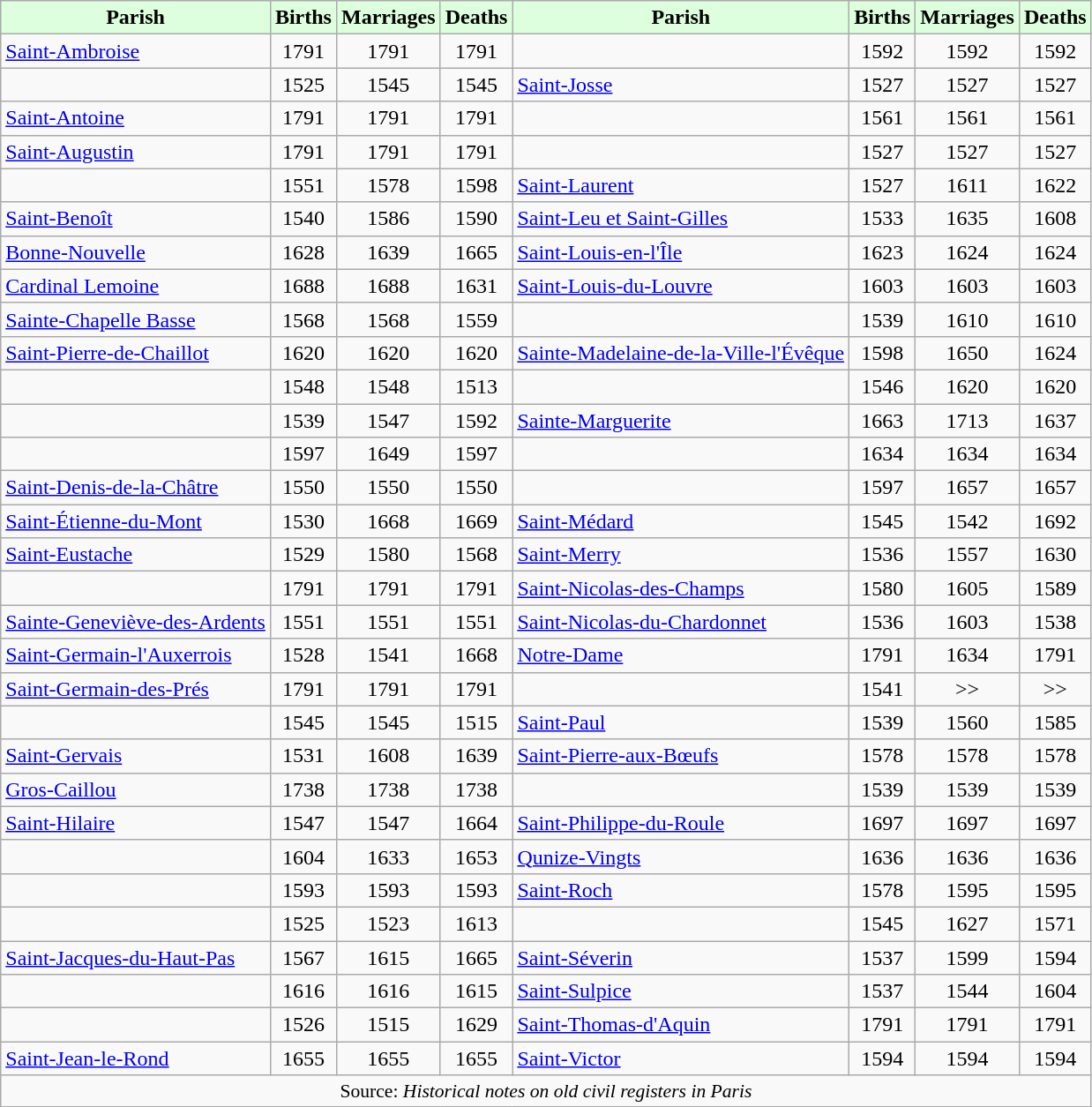<table class="wikitable centre">
<tr>
<th style="background: #ddffdd; color:#000000;">Parish</th>
<th style="background: #ddffdd; color:#000000;">Births</th>
<th style="background: #ddffdd; color:#000000;">Marriages</th>
<th style="background: #ddffdd; color:#000000;">Deaths</th>
<th style="background: #ddffdd; color:#000000;">Parish</th>
<th style="background: #ddffdd; color:#000000;">Births</th>
<th style="background: #ddffdd; color:#000000;">Marriages</th>
<th style="background: #ddffdd; color:#000000;">Deaths</th>
</tr>
<tr>
<td><a href='#'>Saint-Ambroise</a></td>
<td align="center">1791</td>
<td align="center">1791</td>
<td align="center">1791</td>
<td></td>
<td align="center">1592</td>
<td align="center">1592</td>
<td align="center">1592</td>
</tr>
<tr>
<td></td>
<td align="center">1525</td>
<td align="center">1545</td>
<td align="center">1545</td>
<td><a href='#'>Saint-Josse</a></td>
<td align="center">1527</td>
<td align="center">1527</td>
<td align="center">1527</td>
</tr>
<tr>
<td><a href='#'>Saint-Antoine</a></td>
<td align="center">1791</td>
<td align="center">1791</td>
<td align="center">1791</td>
<td></td>
<td align="center">1561</td>
<td align="center">1561</td>
<td align="center">1561</td>
</tr>
<tr>
<td><a href='#'>Saint-Augustin</a></td>
<td align="center">1791</td>
<td align="center">1791</td>
<td align="center">1791</td>
<td></td>
<td align="center">1527</td>
<td align="center">1527</td>
<td align="center">1527</td>
</tr>
<tr>
<td></td>
<td align="center">1551</td>
<td align="center">1578</td>
<td align="center">1598</td>
<td><a href='#'>Saint-Laurent</a></td>
<td align="center">1527</td>
<td align="center">1611</td>
<td align="center">1622</td>
</tr>
<tr>
<td><a href='#'>Saint-Benoît</a></td>
<td align="center">1540</td>
<td align="center">1586</td>
<td align="center">1590</td>
<td><a href='#'>Saint-Leu et Saint-Gilles</a></td>
<td align="center">1533</td>
<td align="center">1635</td>
<td align="center">1608</td>
</tr>
<tr>
<td><a href='#'>Bonne-Nouvelle</a></td>
<td align="center">1628</td>
<td align="center">1639</td>
<td align="center">1665</td>
<td><a href='#'>Saint-Louis-en-l'Île</a></td>
<td align="center">1623</td>
<td align="center">1624</td>
<td align="center">1624</td>
</tr>
<tr>
<td><a href='#'>Cardinal Lemoine</a></td>
<td align="center">1688</td>
<td align="center">1688</td>
<td align="center">1631</td>
<td><a href='#'>Saint-Louis-du-Louvre</a></td>
<td align="center">1603</td>
<td align="center">1603</td>
<td align="center">1603</td>
</tr>
<tr>
<td><a href='#'>Sainte-Chapelle Basse</a></td>
<td align="center">1568</td>
<td align="center">1568</td>
<td align="center">1559</td>
<td></td>
<td align="center">1539</td>
<td align="center">1610</td>
<td align="center">1610</td>
</tr>
<tr>
<td><a href='#'>Saint-Pierre-de-Chaillot</a></td>
<td align="center">1620</td>
<td align="center">1620</td>
<td align="center">1620</td>
<td><a href='#'>Sainte-Madelaine-de-la-Ville-l'Évêque</a></td>
<td align="center">1598</td>
<td align="center">1650</td>
<td align="center">1624</td>
</tr>
<tr>
<td></td>
<td align="center">1548</td>
<td align="center">1548</td>
<td align="center">1513</td>
<td></td>
<td align="center">1546</td>
<td align="center">1620</td>
<td align="center">1620</td>
</tr>
<tr>
<td></td>
<td align="center">1539</td>
<td align="center">1547</td>
<td align="center">1592</td>
<td><a href='#'>Sainte-Marguerite</a></td>
<td align="center">1663</td>
<td align="center">1713</td>
<td align="center">1637</td>
</tr>
<tr>
<td></td>
<td align="center">1597</td>
<td align="center">1649</td>
<td align="center">1597</td>
<td></td>
<td align="center">1634</td>
<td align="center">1634</td>
<td align="center">1634</td>
</tr>
<tr>
<td><a href='#'>Saint-Denis-de-la-Châtre</a></td>
<td align="center">1550</td>
<td align="center">1550</td>
<td align="center">1550</td>
<td></td>
<td align="center">1597</td>
<td align="center">1657</td>
<td align="center">1657</td>
</tr>
<tr>
<td><a href='#'>Saint-Étienne-du-Mont</a></td>
<td align="center">1530</td>
<td align="center">1668</td>
<td align="center">1669</td>
<td><a href='#'>Saint-Médard</a></td>
<td align="center">1545</td>
<td align="center">1542</td>
<td align="center">1692</td>
</tr>
<tr>
<td><a href='#'>Saint-Eustache</a></td>
<td align="center">1529</td>
<td align="center">1580</td>
<td align="center">1568</td>
<td><a href='#'>Saint-Merry</a></td>
<td align="center">1536</td>
<td align="center">1557</td>
<td align="center">1630</td>
</tr>
<tr>
<td></td>
<td align="center">1791</td>
<td align="center">1791</td>
<td align="center">1791</td>
<td><a href='#'>Saint-Nicolas-des-Champs</a></td>
<td align="center">1580</td>
<td align="center">1605</td>
<td align="center">1589</td>
</tr>
<tr>
<td><a href='#'>Sainte-Geneviève-des-Ardents</a></td>
<td align="center">1551</td>
<td align="center">1551</td>
<td align="center">1551</td>
<td><a href='#'>Saint-Nicolas-du-Chardonnet</a></td>
<td align="center">1536</td>
<td align="center">1603</td>
<td align="center">1538</td>
</tr>
<tr>
<td><a href='#'>Saint-Germain-l'Auxerrois</a></td>
<td align="center">1528</td>
<td align="center">1541</td>
<td align="center">1668</td>
<td><a href='#'>Notre-Dame</a></td>
<td align="center">1791</td>
<td align="center">1634</td>
<td align="center">1791</td>
</tr>
<tr>
<td><a href='#'>Saint-Germain-des-Prés</a></td>
<td align="center">1791</td>
<td align="center">1791</td>
<td align="center">1791</td>
<td></td>
<td align="center">1541</td>
<td align="center">>></td>
<td align="center">>></td>
</tr>
<tr>
<td></td>
<td align="center">1545</td>
<td align="center">1545</td>
<td align="center">1515</td>
<td><a href='#'>Saint-Paul</a></td>
<td align="center">1539</td>
<td align="center">1560</td>
<td align="center">1585</td>
</tr>
<tr>
<td><a href='#'>Saint-Gervais</a></td>
<td align="center">1531</td>
<td align="center">1608</td>
<td align="center">1639</td>
<td><a href='#'>Saint-Pierre-aux-Bœufs</a></td>
<td align="center">1578</td>
<td align="center">1578</td>
<td align="center">1578</td>
</tr>
<tr>
<td><a href='#'>Gros-Caillou</a></td>
<td align="center">1738</td>
<td align="center">1738</td>
<td align="center">1738</td>
<td></td>
<td align="center">1539</td>
<td align="center">1539</td>
<td align="center">1539</td>
</tr>
<tr>
<td><a href='#'>Saint-Hilaire</a></td>
<td align="center">1547</td>
<td align="center">1547</td>
<td align="center">1664</td>
<td><a href='#'>Saint-Philippe-du-Roule</a></td>
<td align="center">1697</td>
<td align="center">1697</td>
<td align="center">1697</td>
</tr>
<tr>
<td></td>
<td align="center">1604</td>
<td align="center">1633</td>
<td align="center">1653</td>
<td><a href='#'>Qunize-Vingts</a></td>
<td align="center">1636</td>
<td align="center">1636</td>
<td align="center">1636</td>
</tr>
<tr>
<td></td>
<td align="center">1593</td>
<td align="center">1593</td>
<td align="center">1593</td>
<td><a href='#'>Saint-Roch</a></td>
<td align="center">1578</td>
<td align="center">1595</td>
<td align="center">1595</td>
</tr>
<tr>
<td></td>
<td align="center">1525</td>
<td align="center">1523</td>
<td align="center">1613</td>
<td></td>
<td align="center">1545</td>
<td align="center">1627</td>
<td align="center">1571</td>
</tr>
<tr>
<td><a href='#'>Saint-Jacques-du-Haut-Pas</a></td>
<td align="center">1567</td>
<td align="center">1615</td>
<td align="center">1665</td>
<td><a href='#'>Saint-Séverin</a></td>
<td align="center">1537</td>
<td align="center">1599</td>
<td align="center">1594</td>
</tr>
<tr>
<td></td>
<td align="center">1616</td>
<td align="center">1616</td>
<td align="center">1615</td>
<td><a href='#'>Saint-Sulpice</a></td>
<td align="center">1537</td>
<td align="center">1544</td>
<td align="center">1604</td>
</tr>
<tr>
<td></td>
<td align="center">1526</td>
<td align="center">1515</td>
<td align="center">1629</td>
<td><a href='#'>Saint-Thomas-d'Aquin</a></td>
<td align="center">1791</td>
<td align="center">1791</td>
<td align="center">1791</td>
</tr>
<tr>
<td><a href='#'>Saint-Jean-le-Rond</a></td>
<td align="center">1655</td>
<td align="center">1655</td>
<td align="center">1655</td>
<td><a href='#'>Saint-Victor</a></td>
<td align="center">1594</td>
<td align="center">1594</td>
<td align="center">1594</td>
</tr>
<tr>
<td colspan="8" style="font-size:90%;text-align:center">Source: <em>Historical notes on old civil registers in Paris</em></td>
</tr>
</table>
